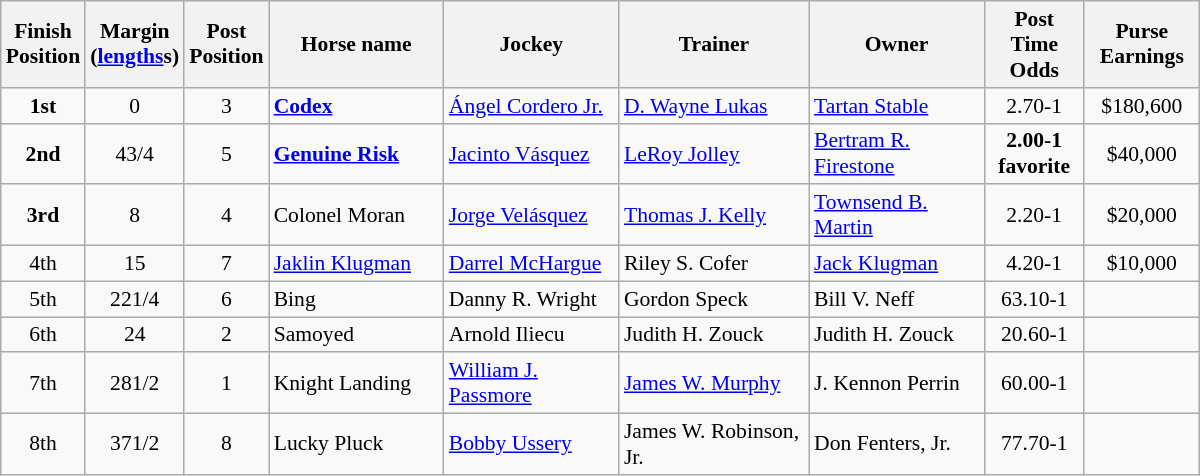<table class="wikitable sortable" | border="2" cellpadding="1" style="border-collapse: collapse; font-size:90%">
<tr>
<th width="45px">Finish <br> Position</th>
<th width="45px">Margin<br> <span>(<a href='#'>lengths</a>s)</span></th>
<th width="35px">Post <br> Position</th>
<th width="110px">Horse name</th>
<th width="110px">Jockey</th>
<th width="120px">Trainer</th>
<th width="110px">Owner</th>
<th width="60px">Post Time <br> Odds</th>
<th width="70px">Purse <br> Earnings</th>
</tr>
<tr>
<td align=center><strong>1<span>st</span></strong></td>
<td align=center>0</td>
<td align=center>3</td>
<td><strong><a href='#'>Codex</a></strong></td>
<td><a href='#'>Ángel Cordero Jr.</a></td>
<td><a href='#'>D. Wayne Lukas</a></td>
<td><a href='#'>Tartan Stable</a></td>
<td align=center>2.70-1</td>
<td align=center>$180,600</td>
</tr>
<tr>
<td align=center><strong>2<span>nd</span></strong></td>
<td align=center>4<span>3/4</span></td>
<td align=center>5</td>
<td><strong><a href='#'>Genuine Risk</a></strong></td>
<td><a href='#'>Jacinto Vásquez</a></td>
<td><a href='#'>LeRoy Jolley</a></td>
<td><a href='#'>Bertram R. Firestone</a></td>
<td align=center><strong>2.00-1</strong> <br><strong><span>favorite</span></strong></td>
<td align=center>$40,000</td>
</tr>
<tr>
<td align=center><strong>3<span>rd</span></strong></td>
<td align=center>8</td>
<td align=center>4</td>
<td>Colonel Moran</td>
<td><a href='#'>Jorge Velásquez</a></td>
<td><a href='#'>Thomas J. Kelly</a></td>
<td><a href='#'>Townsend B. Martin</a></td>
<td align=center>2.20-1</td>
<td align=center>$20,000</td>
</tr>
<tr>
<td align=center>4<span>th</span></td>
<td align=center>15</td>
<td align=center>7</td>
<td><a href='#'>Jaklin Klugman</a></td>
<td><a href='#'>Darrel McHargue</a></td>
<td>Riley S. Cofer</td>
<td><a href='#'>Jack Klugman</a></td>
<td align=center>4.20-1</td>
<td align=center>$10,000</td>
</tr>
<tr>
<td align=center>5<span>th</span></td>
<td align=center>22<span>1/4</span></td>
<td align=center>6</td>
<td>Bing</td>
<td>Danny R. Wright</td>
<td>Gordon Speck</td>
<td>Bill V. Neff</td>
<td align=center>63.10-1</td>
<td align=center></td>
</tr>
<tr>
<td align=center>6<span>th</span></td>
<td align=center>24</td>
<td align=center>2</td>
<td>Samoyed</td>
<td>Arnold Iliecu</td>
<td>Judith H. Zouck</td>
<td>Judith H. Zouck</td>
<td align=center>20.60-1</td>
<td></td>
</tr>
<tr>
<td align=center>7<span>th</span></td>
<td align=center>28<span>1/2</span></td>
<td align=center>1</td>
<td>Knight Landing</td>
<td><a href='#'>William J. Passmore</a></td>
<td><a href='#'>James W. Murphy</a></td>
<td>J. Kennon Perrin</td>
<td align=center>60.00-1</td>
<td></td>
</tr>
<tr>
<td align=center>8<span>th</span></td>
<td align=center>37<span>1/2</span></td>
<td align=center>8</td>
<td>Lucky Pluck</td>
<td><a href='#'>Bobby Ussery</a></td>
<td>James W. Robinson, Jr.</td>
<td>Don Fenters, Jr.</td>
<td align=center>77.70-1</td>
<td></td>
</tr>
</table>
